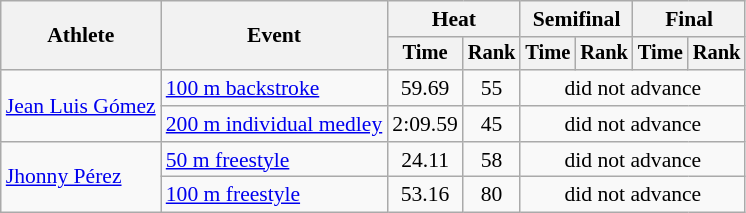<table class=wikitable style="font-size:90%">
<tr>
<th rowspan="2">Athlete</th>
<th rowspan="2">Event</th>
<th colspan="2">Heat</th>
<th colspan="2">Semifinal</th>
<th colspan="2">Final</th>
</tr>
<tr style="font-size:95%">
<th>Time</th>
<th>Rank</th>
<th>Time</th>
<th>Rank</th>
<th>Time</th>
<th>Rank</th>
</tr>
<tr align=center>
<td align=left rowspan=2><a href='#'>Jean Luis Gómez</a></td>
<td align=left><a href='#'>100 m backstroke</a></td>
<td>59.69</td>
<td>55</td>
<td colspan=4>did not advance</td>
</tr>
<tr align=center>
<td align=left><a href='#'>200 m individual medley</a></td>
<td>2:09.59</td>
<td>45</td>
<td colspan=4>did not advance</td>
</tr>
<tr align=center>
<td align=left rowspan=2><a href='#'>Jhonny Pérez</a></td>
<td align=left><a href='#'>50 m freestyle</a></td>
<td>24.11</td>
<td>58</td>
<td colspan=4>did not advance</td>
</tr>
<tr align=center>
<td align=left><a href='#'>100 m freestyle</a></td>
<td>53.16</td>
<td>80</td>
<td colspan=4>did not advance</td>
</tr>
</table>
